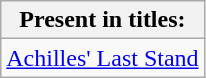<table class="wikitable">
<tr>
<th>Present in titles:</th>
</tr>
<tr>
<td><a href='#'>Achilles' Last Stand</a></td>
</tr>
</table>
